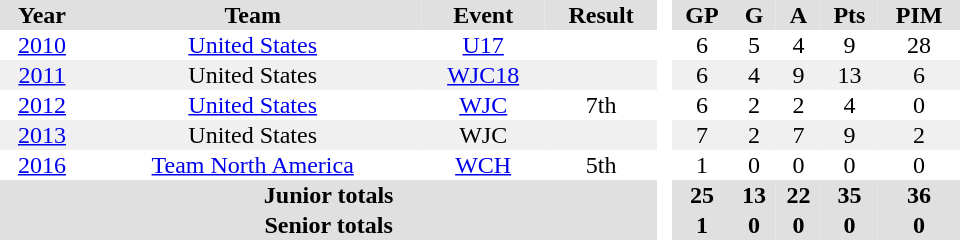<table border="0" cellpadding="1" cellspacing="0" style="text-align:center; width:40em;">
<tr bgcolor="#e0e0e0">
<th>Year</th>
<th>Team</th>
<th>Event</th>
<th>Result</th>
<th rowspan="99" bgcolor="#ffffff"> </th>
<th>GP</th>
<th>G</th>
<th>A</th>
<th>Pts</th>
<th>PIM</th>
</tr>
<tr>
<td><a href='#'>2010</a></td>
<td><a href='#'>United States</a></td>
<td><a href='#'>U17</a></td>
<td></td>
<td>6</td>
<td>5</td>
<td>4</td>
<td>9</td>
<td>28</td>
</tr>
<tr bgcolor="#f0f0f0">
<td><a href='#'>2011</a></td>
<td>United States</td>
<td><a href='#'>WJC18</a></td>
<td></td>
<td>6</td>
<td>4</td>
<td>9</td>
<td>13</td>
<td>6</td>
</tr>
<tr>
<td><a href='#'>2012</a></td>
<td><a href='#'>United States</a></td>
<td><a href='#'>WJC</a></td>
<td>7th</td>
<td>6</td>
<td>2</td>
<td>2</td>
<td>4</td>
<td>0</td>
</tr>
<tr bgcolor="#f0f0f0">
<td><a href='#'>2013</a></td>
<td>United States</td>
<td>WJC</td>
<td></td>
<td>7</td>
<td>2</td>
<td>7</td>
<td>9</td>
<td>2</td>
</tr>
<tr>
<td><a href='#'>2016</a></td>
<td><a href='#'>Team North America</a></td>
<td><a href='#'>WCH</a></td>
<td>5th</td>
<td>1</td>
<td>0</td>
<td>0</td>
<td>0</td>
<td>0</td>
</tr>
<tr bgcolor="#e0e0e0">
<th colspan="4">Junior totals</th>
<th>25</th>
<th>13</th>
<th>22</th>
<th>35</th>
<th>36</th>
</tr>
<tr bgcolor="#e0e0e0">
<th colspan="4">Senior totals</th>
<th>1</th>
<th>0</th>
<th>0</th>
<th>0</th>
<th>0</th>
</tr>
</table>
